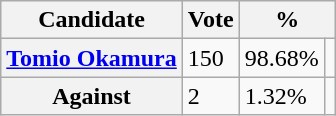<table class="wikitable">
<tr>
<th>Candidate</th>
<th>Vote</th>
<th colspan=2>%</th>
</tr>
<tr>
<th><a href='#'>Tomio Okamura</a></th>
<td>150</td>
<td>98.68%</td>
<td></td>
</tr>
<tr>
<th>Against</th>
<td>2</td>
<td>1.32%</td>
<td></td>
</tr>
</table>
